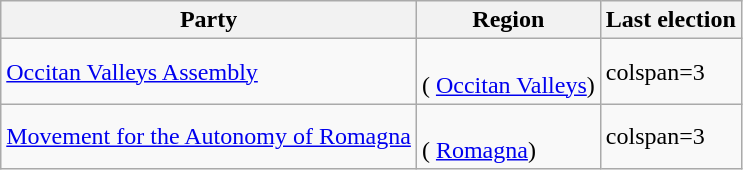<table class="wikitable sortable">
<tr>
<th>Party</th>
<th>Region</th>
<th colspan=3>Last election</th>
</tr>
<tr>
<td><a href='#'>Occitan Valleys Assembly</a></td>
<td><br>( <a href='#'>Occitan Valleys</a>)</td>
<td>colspan=3 </td>
</tr>
<tr>
<td><a href='#'>Movement for the Autonomy of Romagna</a></td>
<td><br>( <a href='#'>Romagna</a>)</td>
<td>colspan=3 </td>
</tr>
</table>
